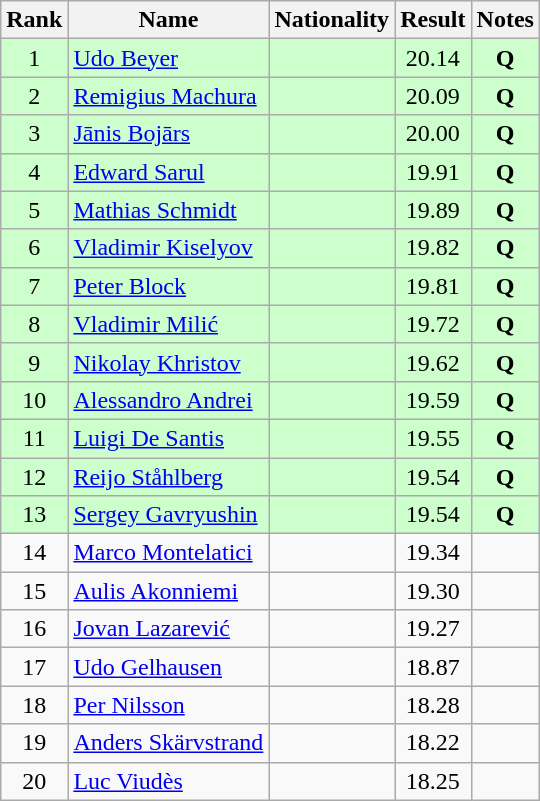<table class="wikitable sortable" style="text-align:center">
<tr>
<th>Rank</th>
<th>Name</th>
<th>Nationality</th>
<th>Result</th>
<th>Notes</th>
</tr>
<tr bgcolor=ccffcc>
<td>1</td>
<td align=left><a href='#'>Udo Beyer</a></td>
<td align=left></td>
<td>20.14</td>
<td><strong>Q</strong></td>
</tr>
<tr bgcolor=ccffcc>
<td>2</td>
<td align=left><a href='#'>Remigius Machura</a></td>
<td align=left></td>
<td>20.09</td>
<td><strong>Q</strong></td>
</tr>
<tr bgcolor=ccffcc>
<td>3</td>
<td align=left><a href='#'>Jānis Bojārs</a></td>
<td align=left></td>
<td>20.00</td>
<td><strong>Q</strong></td>
</tr>
<tr bgcolor=ccffcc>
<td>4</td>
<td align=left><a href='#'>Edward Sarul</a></td>
<td align=left></td>
<td>19.91</td>
<td><strong>Q</strong></td>
</tr>
<tr bgcolor=ccffcc>
<td>5</td>
<td align=left><a href='#'>Mathias Schmidt</a></td>
<td align=left></td>
<td>19.89</td>
<td><strong>Q</strong></td>
</tr>
<tr bgcolor=ccffcc>
<td>6</td>
<td align=left><a href='#'>Vladimir Kiselyov</a></td>
<td align=left></td>
<td>19.82</td>
<td><strong>Q</strong></td>
</tr>
<tr bgcolor=ccffcc>
<td>7</td>
<td align=left><a href='#'>Peter Block</a></td>
<td align=left></td>
<td>19.81</td>
<td><strong>Q</strong></td>
</tr>
<tr bgcolor=ccffcc>
<td>8</td>
<td align=left><a href='#'>Vladimir Milić</a></td>
<td align=left></td>
<td>19.72</td>
<td><strong>Q</strong></td>
</tr>
<tr bgcolor=ccffcc>
<td>9</td>
<td align=left><a href='#'>Nikolay Khristov</a></td>
<td align=left></td>
<td>19.62</td>
<td><strong>Q</strong></td>
</tr>
<tr bgcolor=ccffcc>
<td>10</td>
<td align=left><a href='#'>Alessandro Andrei</a></td>
<td align=left></td>
<td>19.59</td>
<td><strong>Q</strong></td>
</tr>
<tr bgcolor=ccffcc>
<td>11</td>
<td align=left><a href='#'>Luigi De Santis</a></td>
<td align=left></td>
<td>19.55</td>
<td><strong>Q</strong></td>
</tr>
<tr bgcolor=ccffcc>
<td>12</td>
<td align=left><a href='#'>Reijo Ståhlberg</a></td>
<td align=left></td>
<td>19.54</td>
<td><strong>Q</strong></td>
</tr>
<tr bgcolor=ccffcc>
<td>13</td>
<td align=left><a href='#'>Sergey Gavryushin</a></td>
<td align=left></td>
<td>19.54</td>
<td><strong>Q</strong></td>
</tr>
<tr>
<td>14</td>
<td align=left><a href='#'>Marco Montelatici</a></td>
<td align=left></td>
<td>19.34</td>
<td></td>
</tr>
<tr>
<td>15</td>
<td align=left><a href='#'>Aulis Akonniemi</a></td>
<td align=left></td>
<td>19.30</td>
<td></td>
</tr>
<tr>
<td>16</td>
<td align=left><a href='#'>Jovan Lazarević</a></td>
<td align=left></td>
<td>19.27</td>
<td></td>
</tr>
<tr>
<td>17</td>
<td align=left><a href='#'>Udo Gelhausen</a></td>
<td align=left></td>
<td>18.87</td>
<td></td>
</tr>
<tr>
<td>18</td>
<td align=left><a href='#'>Per Nilsson</a></td>
<td align=left></td>
<td>18.28</td>
<td></td>
</tr>
<tr>
<td>19</td>
<td align=left><a href='#'>Anders Skärvstrand</a></td>
<td align=left></td>
<td>18.22</td>
<td></td>
</tr>
<tr>
<td>20</td>
<td align=left><a href='#'>Luc Viudès</a></td>
<td align=left></td>
<td>18.25</td>
<td></td>
</tr>
</table>
